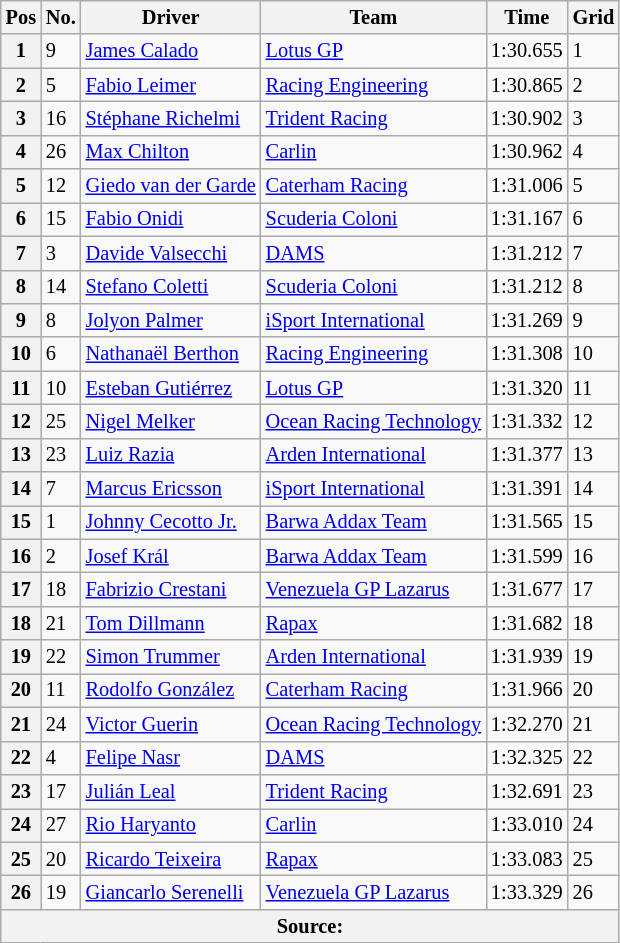<table class="wikitable" style="font-size:85%">
<tr>
<th>Pos</th>
<th>No.</th>
<th>Driver</th>
<th>Team</th>
<th>Time</th>
<th>Grid</th>
</tr>
<tr>
<th>1</th>
<td>9</td>
<td> <a href='#'>James Calado</a></td>
<td><a href='#'>Lotus GP</a></td>
<td>1:30.655</td>
<td>1</td>
</tr>
<tr>
<th>2</th>
<td>5</td>
<td> <a href='#'>Fabio Leimer</a></td>
<td><a href='#'>Racing Engineering</a></td>
<td>1:30.865</td>
<td>2</td>
</tr>
<tr>
<th>3</th>
<td>16</td>
<td> <a href='#'>Stéphane Richelmi</a></td>
<td><a href='#'>Trident Racing</a></td>
<td>1:30.902</td>
<td>3</td>
</tr>
<tr>
<th>4</th>
<td>26</td>
<td> <a href='#'>Max Chilton</a></td>
<td><a href='#'>Carlin</a></td>
<td>1:30.962</td>
<td>4</td>
</tr>
<tr>
<th>5</th>
<td>12</td>
<td> <a href='#'>Giedo van der Garde</a></td>
<td><a href='#'>Caterham Racing</a></td>
<td>1:31.006</td>
<td>5</td>
</tr>
<tr>
<th>6</th>
<td>15</td>
<td> <a href='#'>Fabio Onidi</a></td>
<td><a href='#'>Scuderia Coloni</a></td>
<td>1:31.167</td>
<td>6</td>
</tr>
<tr>
<th>7</th>
<td>3</td>
<td> <a href='#'>Davide Valsecchi</a></td>
<td><a href='#'>DAMS</a></td>
<td>1:31.212</td>
<td>7</td>
</tr>
<tr>
<th>8</th>
<td>14</td>
<td> <a href='#'>Stefano Coletti</a></td>
<td><a href='#'>Scuderia Coloni</a></td>
<td>1:31.212</td>
<td>8</td>
</tr>
<tr>
<th>9</th>
<td>8</td>
<td> <a href='#'>Jolyon Palmer</a></td>
<td><a href='#'>iSport International</a></td>
<td>1:31.269</td>
<td>9</td>
</tr>
<tr>
<th>10</th>
<td>6</td>
<td> <a href='#'>Nathanaël Berthon</a></td>
<td><a href='#'>Racing Engineering</a></td>
<td>1:31.308</td>
<td>10</td>
</tr>
<tr>
<th>11</th>
<td>10</td>
<td> <a href='#'>Esteban Gutiérrez</a></td>
<td><a href='#'>Lotus GP</a></td>
<td>1:31.320</td>
<td>11</td>
</tr>
<tr>
<th>12</th>
<td>25</td>
<td> <a href='#'>Nigel Melker</a></td>
<td><a href='#'>Ocean Racing Technology</a></td>
<td>1:31.332</td>
<td>12</td>
</tr>
<tr>
<th>13</th>
<td>23</td>
<td> <a href='#'>Luiz Razia</a></td>
<td><a href='#'>Arden International</a></td>
<td>1:31.377</td>
<td>13</td>
</tr>
<tr>
<th>14</th>
<td>7</td>
<td> <a href='#'>Marcus Ericsson</a></td>
<td><a href='#'>iSport International</a></td>
<td>1:31.391</td>
<td>14</td>
</tr>
<tr>
<th>15</th>
<td>1</td>
<td> <a href='#'>Johnny Cecotto Jr.</a></td>
<td><a href='#'>Barwa Addax Team</a></td>
<td>1:31.565</td>
<td>15</td>
</tr>
<tr>
<th>16</th>
<td>2</td>
<td> <a href='#'>Josef Král</a></td>
<td><a href='#'>Barwa Addax Team</a></td>
<td>1:31.599</td>
<td>16</td>
</tr>
<tr>
<th>17</th>
<td>18</td>
<td> <a href='#'>Fabrizio Crestani</a></td>
<td><a href='#'>Venezuela GP Lazarus</a></td>
<td>1:31.677</td>
<td>17</td>
</tr>
<tr>
<th>18</th>
<td>21</td>
<td> <a href='#'>Tom Dillmann</a></td>
<td><a href='#'>Rapax</a></td>
<td>1:31.682</td>
<td>18</td>
</tr>
<tr>
<th>19</th>
<td>22</td>
<td> <a href='#'>Simon Trummer</a></td>
<td><a href='#'>Arden International</a></td>
<td>1:31.939</td>
<td>19</td>
</tr>
<tr>
<th>20</th>
<td>11</td>
<td> <a href='#'>Rodolfo González</a></td>
<td><a href='#'>Caterham Racing</a></td>
<td>1:31.966</td>
<td>20</td>
</tr>
<tr>
<th>21</th>
<td>24</td>
<td> <a href='#'>Victor Guerin</a></td>
<td><a href='#'>Ocean Racing Technology</a></td>
<td>1:32.270</td>
<td>21</td>
</tr>
<tr>
<th>22</th>
<td>4</td>
<td> <a href='#'>Felipe Nasr</a></td>
<td><a href='#'>DAMS</a></td>
<td>1:32.325</td>
<td>22</td>
</tr>
<tr>
<th>23</th>
<td>17</td>
<td> <a href='#'>Julián Leal</a></td>
<td><a href='#'>Trident Racing</a></td>
<td>1:32.691</td>
<td>23</td>
</tr>
<tr>
<th>24</th>
<td>27</td>
<td> <a href='#'>Rio Haryanto</a></td>
<td><a href='#'>Carlin</a></td>
<td>1:33.010</td>
<td>24</td>
</tr>
<tr>
<th>25</th>
<td>20</td>
<td> <a href='#'>Ricardo Teixeira</a></td>
<td><a href='#'>Rapax</a></td>
<td>1:33.083</td>
<td>25</td>
</tr>
<tr>
<th>26</th>
<td>19</td>
<td> <a href='#'>Giancarlo Serenelli</a></td>
<td><a href='#'>Venezuela GP Lazarus</a></td>
<td>1:33.329</td>
<td>26</td>
</tr>
<tr>
<th colspan="6">Source:</th>
</tr>
</table>
